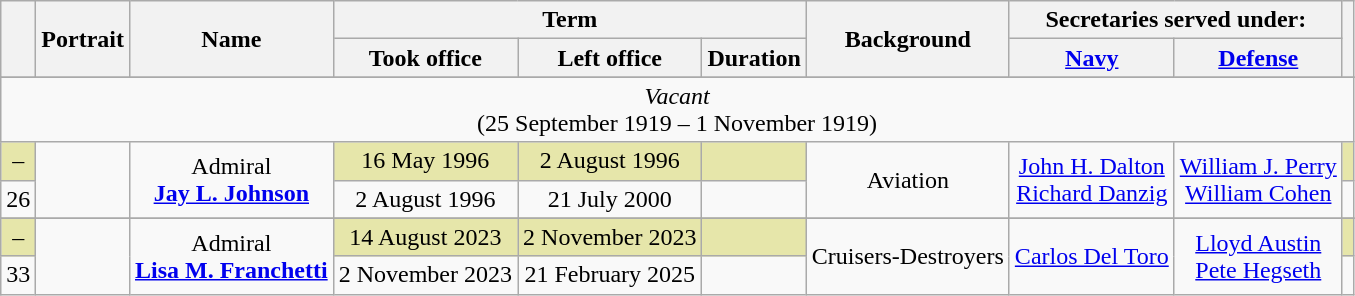<table class="wikitable sortable" style="text-align:center;">
<tr>
<th scope="col" rowspan=2></th>
<th scope="col" rowspan=2 class="unsortable">Portrait</th>
<th scope="col" rowspan=2>Name</th>
<th scope="col" colspan=3>Term</th>
<th scope="col" rowspan=2>Background</th>
<th scope="col" colspan=2>Secretaries served under:</th>
<th scope="col" rowspan=2 class="unsortable"></th>
</tr>
<tr>
<th scope="col">Took office</th>
<th scope="col">Left office</th>
<th scope="col">Duration</th>
<th scope="col"><a href='#'>Navy</a></th>
<th scope="col"><a href='#'>Defense</a></th>
</tr>
<tr>
</tr>
<tr>
<td colspan=10 style="text-align:center"><em>Vacant</em><br>(25 September 1919 – 1 November 1919)<br>























</td>
</tr>
<tr>
<td style=background:#e6e6aa;>–</td>
<td rowspan="2"></td>
<td data-sort-value="Johnson, Jay" rowspan="2">Admiral<br><strong><a href='#'>Jay L. Johnson</a> </strong><br></td>
<td style=background:#e6e6aa;>16 May 1996</td>
<td style=background:#e6e6aa;>2 August 1996</td>
<td style=background:#e6e6aa;></td>
<td rowspan="2">Aviation</td>
<td rowspan="2"><a href='#'>John H. Dalton</a><br><a href='#'>Richard Danzig</a></td>
<td rowspan="2"><a href='#'>William J. Perry</a><br><a href='#'>William Cohen</a></td>
<td style=background:#e6e6aa;></td>
</tr>
<tr>
<td>26</td>
<td>2 August 1996</td>
<td>21 July 2000</td>
<td></td>
<td></td>
</tr>
<tr>
</tr>
<tr>
<td style=background:#e6e6aa;>–</td>
<td rowspan="2"></td>
<td data-sort-value="Franchetti, Lisa" rowspan="2">Admiral<br><strong><a href='#'>Lisa M. Franchetti</a> </strong><br></td>
<td style=background:#e6e6aa;>14 August 2023</td>
<td style=background:#e6e6aa;>2 November 2023</td>
<td style=background:#e6e6aa;></td>
<td rowspan="2">Cruisers-Destroyers</td>
<td rowspan="2"><a href='#'>Carlos Del Toro</a></td>
<td rowspan="2"><a href='#'>Lloyd Austin</a><br><a href='#'>Pete Hegseth</a></td>
<td style=background:#e6e6aa;></td>
</tr>
<tr>
<td>33</td>
<td>2 November 2023</td>
<td>21 February 2025</td>
<td></td>
<td><br></td>
</tr>
</table>
